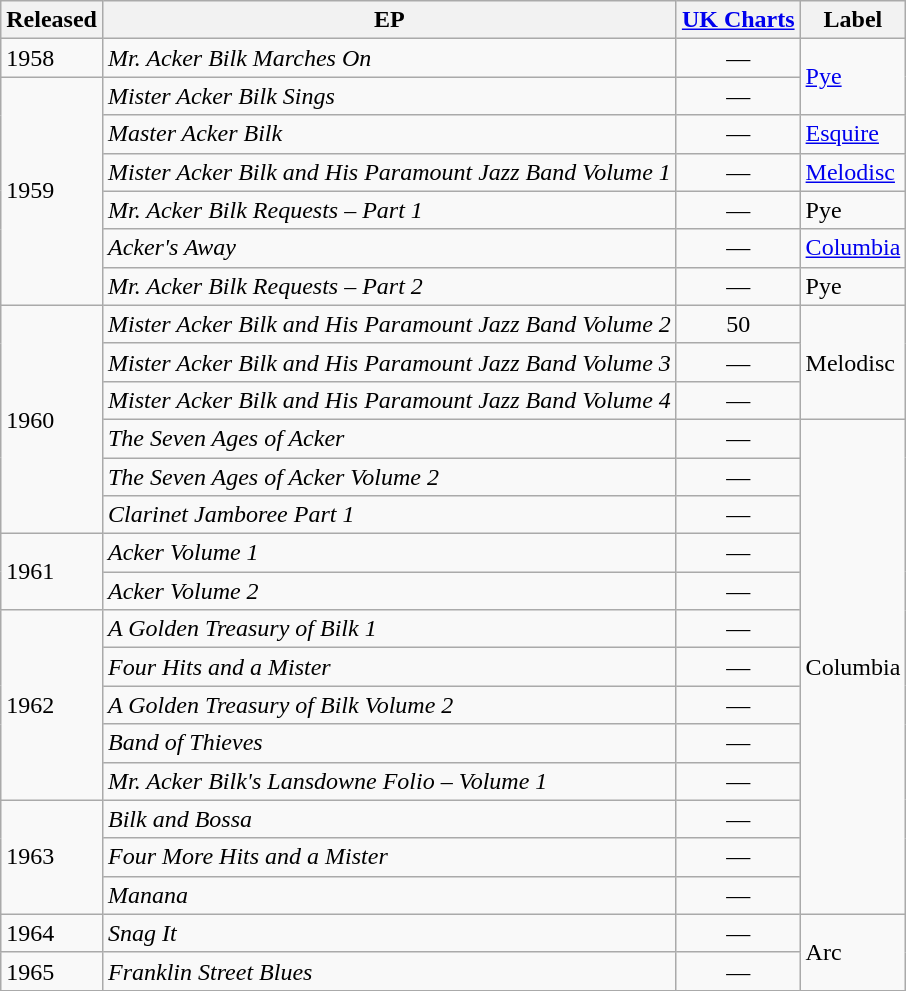<table class="wikitable">
<tr>
<th>Released</th>
<th>EP</th>
<th><a href='#'>UK Charts</a></th>
<th>Label</th>
</tr>
<tr>
<td>1958</td>
<td><em>Mr. Acker Bilk Marches On</em></td>
<td align="center">—</td>
<td rowspan="2"><a href='#'>Pye</a></td>
</tr>
<tr>
<td rowspan="6">1959</td>
<td><em>Mister Acker Bilk Sings</em></td>
<td align="center">—</td>
</tr>
<tr>
<td><em>Master Acker Bilk</em></td>
<td align="center">—</td>
<td><a href='#'>Esquire</a></td>
</tr>
<tr>
<td><em>Mister Acker Bilk and His Paramount Jazz Band Volume 1</em></td>
<td align="center">—</td>
<td><a href='#'>Melodisc</a></td>
</tr>
<tr>
<td><em>Mr. Acker Bilk Requests – Part 1</em></td>
<td align="center">—</td>
<td>Pye</td>
</tr>
<tr>
<td><em>Acker's Away</em></td>
<td align="center">—</td>
<td><a href='#'>Columbia</a></td>
</tr>
<tr>
<td><em>Mr. Acker Bilk Requests – Part 2</em></td>
<td align="center">—</td>
<td>Pye</td>
</tr>
<tr>
<td rowspan="6">1960</td>
<td><em>Mister Acker Bilk and His Paramount Jazz Band Volume 2</em></td>
<td align="center">50</td>
<td rowspan="3">Melodisc</td>
</tr>
<tr>
<td><em>Mister Acker Bilk and His Paramount Jazz Band Volume 3</em></td>
<td align="center">—</td>
</tr>
<tr>
<td><em>Mister Acker Bilk and His Paramount Jazz Band Volume 4</em></td>
<td align="center">—</td>
</tr>
<tr>
<td><em>The Seven Ages of Acker</em></td>
<td align="center">—</td>
<td rowspan="13">Columbia</td>
</tr>
<tr>
<td><em>The Seven Ages of Acker Volume 2</em></td>
<td align="center">—</td>
</tr>
<tr>
<td><em>Clarinet Jamboree Part 1</em></td>
<td align="center">—</td>
</tr>
<tr>
<td rowspan="2">1961</td>
<td><em>Acker Volume 1</em></td>
<td align="center">—</td>
</tr>
<tr>
<td><em>Acker Volume 2</em></td>
<td align="center">—</td>
</tr>
<tr>
<td rowspan="5">1962</td>
<td><em>A Golden Treasury of Bilk 1</em></td>
<td align="center">—</td>
</tr>
<tr>
<td><em>Four Hits and a Mister</em></td>
<td align="center">—</td>
</tr>
<tr>
<td><em>A Golden Treasury of Bilk Volume 2</em></td>
<td align="center">—</td>
</tr>
<tr>
<td><em>Band of Thieves</em></td>
<td align="center">—</td>
</tr>
<tr>
<td><em>Mr. Acker Bilk's Lansdowne Folio – Volume 1</em></td>
<td align="center">—</td>
</tr>
<tr>
<td rowspan="3">1963</td>
<td><em>Bilk and Bossa</em></td>
<td align="center">—</td>
</tr>
<tr>
<td><em>Four More Hits and a Mister</em></td>
<td align="center">—</td>
</tr>
<tr>
<td><em>Manana</em></td>
<td align="center">—</td>
</tr>
<tr>
<td>1964</td>
<td><em>Snag It</em></td>
<td align="center">—</td>
<td rowspan="2">Arc</td>
</tr>
<tr>
<td>1965</td>
<td><em>Franklin Street Blues</em></td>
<td align="center">—</td>
</tr>
<tr>
</tr>
</table>
